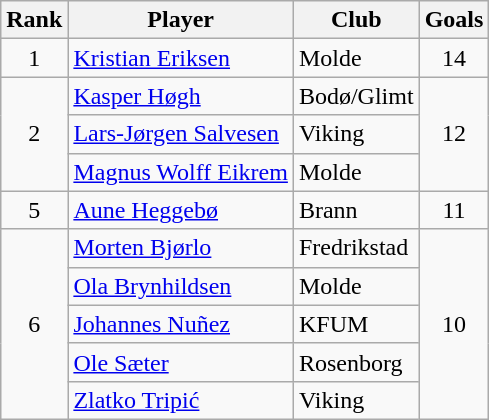<table class="wikitable" style="text-align:center">
<tr>
<th>Rank</th>
<th>Player</th>
<th>Club</th>
<th>Goals</th>
</tr>
<tr>
<td>1</td>
<td align=left> <a href='#'>Kristian Eriksen</a></td>
<td align=left>Molde</td>
<td>14</td>
</tr>
<tr>
<td rowspan=3>2</td>
<td align=left> <a href='#'>Kasper Høgh</a></td>
<td align=left>Bodø/Glimt</td>
<td rowspan=3>12</td>
</tr>
<tr>
<td align=left> <a href='#'>Lars-Jørgen Salvesen</a></td>
<td align=left>Viking</td>
</tr>
<tr>
<td align=left> <a href='#'>Magnus Wolff Eikrem</a></td>
<td align=left>Molde</td>
</tr>
<tr>
<td>5</td>
<td align=left> <a href='#'>Aune Heggebø</a></td>
<td align=left>Brann</td>
<td>11</td>
</tr>
<tr>
<td rowspan="5">6</td>
<td align=left> <a href='#'>Morten Bjørlo</a></td>
<td align=left>Fredrikstad</td>
<td rowspan="5">10</td>
</tr>
<tr>
<td align=left> <a href='#'>Ola Brynhildsen</a></td>
<td align=left>Molde</td>
</tr>
<tr>
<td align=left> <a href='#'>Johannes Nuñez</a></td>
<td align=left>KFUM</td>
</tr>
<tr>
<td align=left> <a href='#'>Ole Sæter</a></td>
<td align=left>Rosenborg</td>
</tr>
<tr>
<td align=left> <a href='#'>Zlatko Tripić</a></td>
<td align=left>Viking</td>
</tr>
</table>
